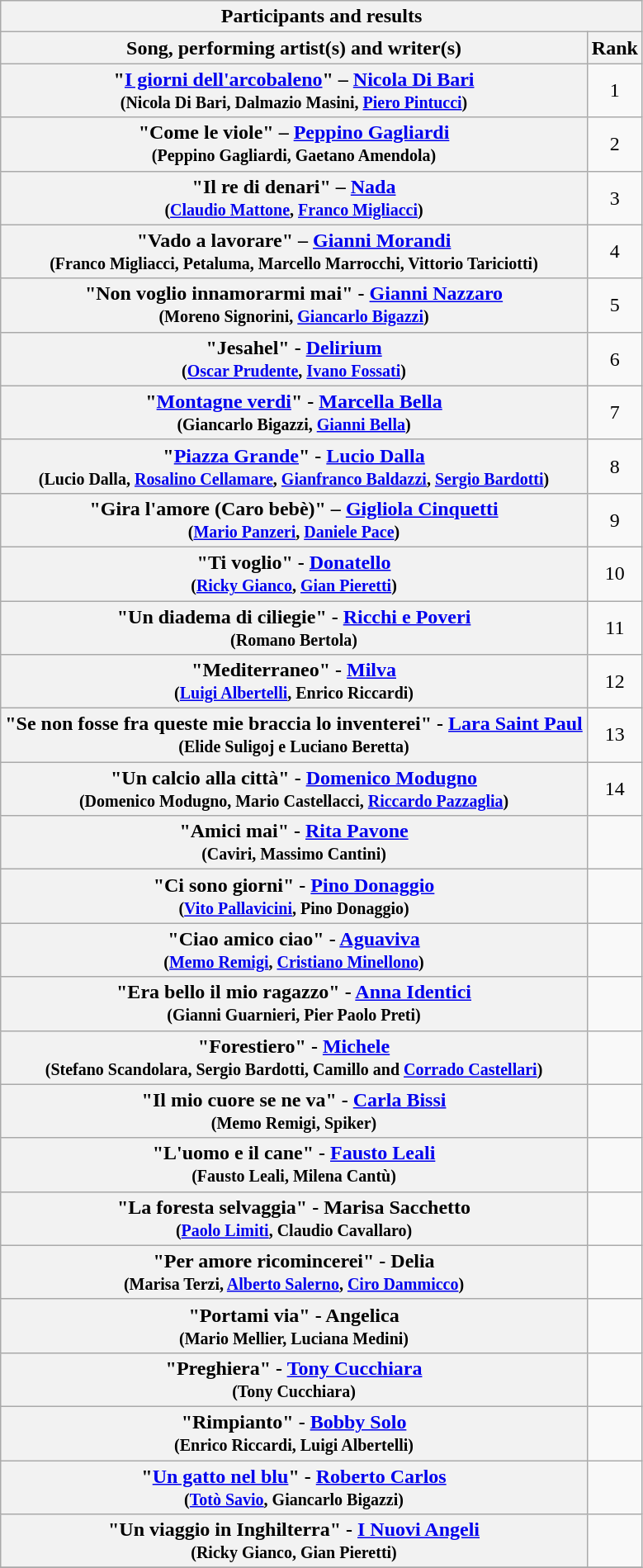<table class="plainrowheaders wikitable">
<tr>
<th colspan="3">Participants and results</th>
</tr>
<tr>
<th>Song, performing artist(s) and writer(s)</th>
<th>Rank</th>
</tr>
<tr>
<th scope="row">"<a href='#'>I giorni dell'arcobaleno</a>" –  <a href='#'>Nicola Di Bari</a>  <br><small> 	(Nicola Di Bari, Dalmazio Masini, <a href='#'>Piero Pintucci</a>)</small></th>
<td style="text-align:center;">1</td>
</tr>
<tr>
<th scope="row">"Come le viole" – <a href='#'>Peppino Gagliardi</a>  <br><small>(Peppino Gagliardi, Gaetano Amendola)</small></th>
<td style="text-align:center;">2</td>
</tr>
<tr>
<th scope="row">"Il re di denari" – <a href='#'>Nada</a>  <br><small> 	 	(<a href='#'>Claudio Mattone</a>, <a href='#'>Franco Migliacci</a>) </small></th>
<td style="text-align:center;">3</td>
</tr>
<tr>
<th scope="row">"Vado a lavorare"  –  	<a href='#'>Gianni Morandi</a> <br><small> 	(Franco Migliacci, Petaluma, Marcello Marrocchi, Vittorio Tariciotti)</small></th>
<td style="text-align:center;">4</td>
</tr>
<tr>
<th scope="row">"Non voglio innamorarmi mai" -  	 	<a href='#'>Gianni Nazzaro</a> <br><small>(Moreno Signorini, <a href='#'>Giancarlo Bigazzi</a>) </small></th>
<td style="text-align:center;">5</td>
</tr>
<tr>
<th scope="row">"Jesahel" -  	 	<a href='#'>Delirium</a> <br><small>(<a href='#'>Oscar Prudente</a>, <a href='#'>Ivano Fossati</a>)</small></th>
<td style="text-align:center;">6</td>
</tr>
<tr>
<th scope="row">"<a href='#'>Montagne verdi</a>" -   	 	<a href='#'>Marcella Bella</a> <br><small> (Giancarlo Bigazzi, <a href='#'>Gianni Bella</a>) </small></th>
<td style="text-align:center;">7</td>
</tr>
<tr>
<th scope="row">"<a href='#'>Piazza Grande</a>" -   	<a href='#'>Lucio Dalla</a>  <br><small> 	(Lucio Dalla, <a href='#'>Rosalino Cellamare</a>, <a href='#'>Gianfranco Baldazzi</a>, <a href='#'>Sergio Bardotti</a>) </small></th>
<td style="text-align:center;">8</td>
</tr>
<tr>
<th scope="row">"Gira l'amore (Caro bebè)" – 	 <a href='#'>Gigliola Cinquetti</a>  <br><small> 	 	(<a href='#'>Mario Panzeri</a>, <a href='#'>Daniele Pace</a>) </small></th>
<td style="text-align:center;">9</td>
</tr>
<tr>
<th scope="row">"Ti voglio" -  	<a href='#'>Donatello</a>  <br><small> 	(<a href='#'>Ricky Gianco</a>, <a href='#'>Gian Pieretti</a>) </small></th>
<td style="text-align:center;">10</td>
</tr>
<tr>
<th scope="row">"Un diadema di ciliegie" -  	 <a href='#'>Ricchi e Poveri</a> <br><small>  	(Romano Bertola)</small></th>
<td style="text-align:center;">11</td>
</tr>
<tr>
<th scope="row">"Mediterraneo" -  	<a href='#'>Milva</a> <br><small> 	(<a href='#'>Luigi Albertelli</a>, Enrico Riccardi) </small></th>
<td style="text-align:center;">12</td>
</tr>
<tr>
<th scope="row">"Se non fosse fra queste mie braccia lo inventerei" - <a href='#'>Lara Saint Paul</a> <br><small> 	(Elide Suligoj e Luciano Beretta) </small></th>
<td style="text-align:center;">13</td>
</tr>
<tr>
<th scope="row">"Un calcio alla città" - <a href='#'>Domenico Modugno</a> <br><small> 	(Domenico Modugno, Mario Castellacci, <a href='#'>Riccardo Pazzaglia</a>) </small></th>
<td style="text-align:center;">14</td>
</tr>
<tr>
<th scope="row">"Amici mai" - <a href='#'>Rita Pavone</a> <br><small> 	(Caviri, Massimo Cantini) </small></th>
<td></td>
</tr>
<tr>
<th scope="row">"Ci sono giorni" - <a href='#'>Pino Donaggio</a> <br><small> 	(<a href='#'>Vito Pallavicini</a>, Pino Donaggio)</small></th>
<td></td>
</tr>
<tr>
<th scope="row">"Ciao amico ciao" -   	<a href='#'>Aguaviva</a> <br><small> (<a href='#'>Memo Remigi</a>, <a href='#'>Cristiano Minellono</a>) </small></th>
<td></td>
</tr>
<tr>
<th scope="row">"Era bello il mio ragazzo" - <a href='#'>Anna Identici</a> <br><small> (Gianni Guarnieri, Pier Paolo Preti) </small></th>
<td></td>
</tr>
<tr>
<th scope="row">"Forestiero" -  <a href='#'>Michele</a>  <br><small> 	(Stefano Scandolara, Sergio Bardotti, Camillo and <a href='#'>Corrado Castellari</a>) 	 </small></th>
<td></td>
</tr>
<tr>
<th scope="row">"Il mio cuore se ne va" -  	<a href='#'>Carla Bissi</a> <br><small> (Memo Remigi, Spiker) </small></th>
<td></td>
</tr>
<tr>
<th scope="row">"L'uomo e il cane" - <a href='#'>Fausto Leali</a> <br><small> 	(Fausto Leali, Milena Cantù)</small></th>
<td></td>
</tr>
<tr>
<th scope="row">"La foresta selvaggia" -   	Marisa Sacchetto <br><small> 	(<a href='#'>Paolo Limiti</a>, Claudio Cavallaro) </small></th>
<td></td>
</tr>
<tr>
<th scope="row">"Per amore ricomincerei" -   	 	Delia <br><small> 	(Marisa Terzi, <a href='#'>Alberto Salerno</a>, <a href='#'>Ciro Dammicco</a>) </small></th>
<td></td>
</tr>
<tr>
<th scope="row">"Portami via" -   	Angelica <br><small> 	(Mario Mellier, Luciana Medini) </small></th>
<td></td>
</tr>
<tr>
<th scope="row">"Preghiera" -   <a href='#'>Tony Cucchiara</a> <br><small> 	(Tony Cucchiara) </small></th>
<td></td>
</tr>
<tr>
<th scope="row">"Rimpianto" -   <a href='#'>Bobby Solo</a> <br><small> 	(Enrico Riccardi, Luigi Albertelli) </small></th>
<td></td>
</tr>
<tr>
<th scope="row">"<a href='#'>Un gatto nel blu</a>" -   	<a href='#'>Roberto Carlos</a> <br><small> 	(<a href='#'>Totò Savio</a>, Giancarlo Bigazzi) </small></th>
<td></td>
</tr>
<tr>
<th scope="row">"Un viaggio in Inghilterra" -   	 <a href='#'>I Nuovi Angeli</a>  <br><small> 	 	(Ricky Gianco, Gian Pieretti) </small></th>
<td></td>
</tr>
<tr>
</tr>
</table>
